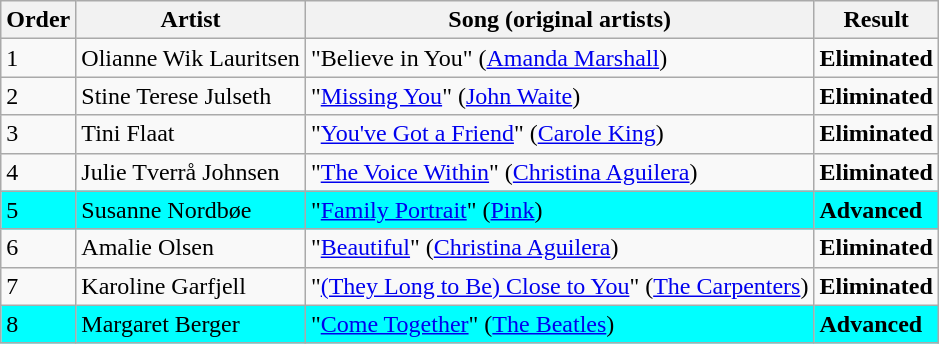<table class=wikitable>
<tr>
<th>Order</th>
<th>Artist</th>
<th>Song (original artists)</th>
<th>Result</th>
</tr>
<tr>
<td>1</td>
<td>Olianne Wik Lauritsen</td>
<td>"Believe in You" (<a href='#'>Amanda Marshall</a>)</td>
<td><strong>Eliminated</strong></td>
</tr>
<tr>
<td>2</td>
<td>Stine Terese Julseth</td>
<td>"<a href='#'>Missing You</a>" (<a href='#'>John Waite</a>)</td>
<td><strong>Eliminated</strong></td>
</tr>
<tr>
<td>3</td>
<td>Tini Flaat</td>
<td>"<a href='#'>You've Got a Friend</a>" (<a href='#'>Carole King</a>)</td>
<td><strong>Eliminated</strong></td>
</tr>
<tr>
<td>4</td>
<td>Julie Tverrå Johnsen</td>
<td>"<a href='#'>The Voice Within</a>" (<a href='#'>Christina Aguilera</a>)</td>
<td><strong>Eliminated</strong></td>
</tr>
<tr style="background:cyan;">
<td>5</td>
<td>Susanne Nordbøe</td>
<td>"<a href='#'>Family Portrait</a>" (<a href='#'>Pink</a>)</td>
<td><strong>Advanced</strong></td>
</tr>
<tr>
<td>6</td>
<td>Amalie Olsen</td>
<td>"<a href='#'>Beautiful</a>" (<a href='#'>Christina Aguilera</a>)</td>
<td><strong>Eliminated</strong></td>
</tr>
<tr>
<td>7</td>
<td>Karoline Garfjell</td>
<td>"<a href='#'>(They Long to Be) Close to You</a>" (<a href='#'>The Carpenters</a>)</td>
<td><strong>Eliminated</strong></td>
</tr>
<tr style="background:cyan;">
<td>8</td>
<td>Margaret Berger</td>
<td>"<a href='#'>Come Together</a>" (<a href='#'>The Beatles</a>)</td>
<td><strong>Advanced</strong></td>
</tr>
</table>
